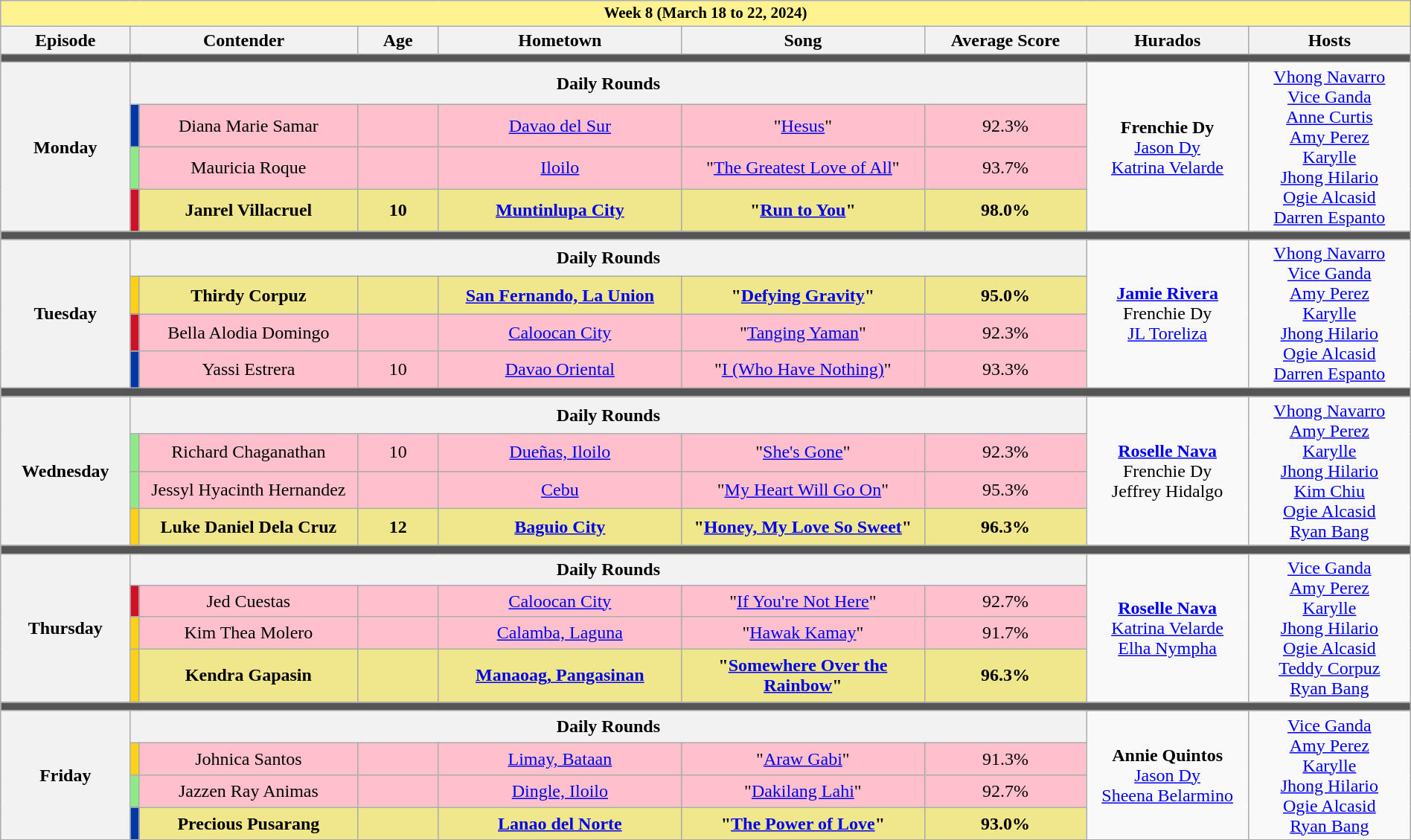<table class="wikitable mw-collapsible mw-collapsed" style="width:100%; text-align:center;">
<tr>
<th colspan="9" style="background-color:#fff291;font-size:14px">Week 8 (March 18 to 22, 2024)</th>
</tr>
<tr>
<th width="8%">Episode</th>
<th colspan="2" width="14%">Contender</th>
<th width="5%">Age</th>
<th width="15%">Hometown</th>
<th width="15%">Song</th>
<th width="10%">Average Score</th>
<th width="10%">Hurados</th>
<th width="10%">Hosts</th>
</tr>
<tr>
<td colspan="9" style="background:#555;"></td>
</tr>
<tr>
<th rowspan="4">Monday<br></th>
<th colspan="6">Daily Rounds</th>
<td rowspan="4"><strong>Frenchie Dy</strong><br><a href='#'>Jason Dy</a><br><a href='#'>Katrina Velarde</a></td>
<td rowspan="4"><a href='#'>Vhong Navarro</a><br><a href='#'>Vice Ganda</a><br><a href='#'>Anne Curtis</a><br><a href='#'>Amy Perez</a><br><a href='#'>Karylle</a><br><a href='#'>Jhong Hilario</a><br><a href='#'>Ogie Alcasid</a><br><a href='#'>Darren Espanto</a></td>
</tr>
<tr style="background:pink"|>
<td style="background:#0038A8"></td>
<td>Diana Marie Samar</td>
<td></td>
<td><a href='#'>Davao del Sur</a></td>
<td>"<a href='#'>Hesus</a>"</td>
<td>92.3%</td>
</tr>
<tr style="background:pink"|>
<td style="background:#8deb87"></td>
<td>Mauricia Roque</td>
<td></td>
<td><a href='#'>Iloilo</a></td>
<td>"<a href='#'>The Greatest Love of All</a>"</td>
<td>93.7%</td>
</tr>
<tr style="background:Khaki"|>
<td style="background:#CE1126"></td>
<td><strong>Janrel Villacruel</strong></td>
<td><strong>10</strong></td>
<td><strong><a href='#'>Muntinlupa City</a></strong></td>
<td><strong>"<a href='#'>Run to You</a>"</strong></td>
<td><strong>98.0%</strong></td>
</tr>
<tr>
<td colspan="9" style="background:#555;"></td>
</tr>
<tr>
<th rowspan="4">Tuesday<br></th>
<th colspan="6">Daily Rounds</th>
<td rowspan="4"><strong><a href='#'>Jamie Rivera</a></strong><br>Frenchie Dy<br><a href='#'>JL Toreliza</a></td>
<td rowspan="4"><a href='#'>Vhong Navarro</a><br><a href='#'>Vice Ganda</a><br><a href='#'>Amy Perez</a><br><a href='#'>Karylle</a><br><a href='#'>Jhong Hilario</a><br><a href='#'>Ogie Alcasid</a><br><a href='#'>Darren Espanto</a></td>
</tr>
<tr style="background:Khaki"|>
<td style="background:#FCD116"></td>
<td><strong>Thirdy Corpuz</strong></td>
<td></td>
<td><strong><a href='#'>San Fernando, La Union</a></strong></td>
<td><strong>"<a href='#'>Defying Gravity</a>"</strong></td>
<td><strong>95.0%</strong></td>
</tr>
<tr style="background:pink"|>
<td style="background:#CE1126"></td>
<td>Bella Alodia Domingo</td>
<td></td>
<td><a href='#'>Caloocan City</a></td>
<td>"<a href='#'>Tanging Yaman</a>"</td>
<td>92.3%</td>
</tr>
<tr style="background:pink"|>
<td style="background:#0038A8"></td>
<td>Yassi Estrera</td>
<td>10</td>
<td><a href='#'>Davao Oriental</a></td>
<td>"<a href='#'>I (Who Have Nothing)</a>"</td>
<td>93.3%</td>
</tr>
<tr>
<td colspan="9" style="background:#555;"></td>
</tr>
<tr>
<th rowspan="4">Wednesday<br></th>
<th colspan="6">Daily Rounds</th>
<td rowspan="4"><strong><a href='#'>Roselle Nava</a></strong><br>Frenchie Dy<br>Jeffrey Hidalgo</td>
<td rowspan="4"><a href='#'>Vhong Navarro</a><br><a href='#'>Amy Perez</a><br><a href='#'>Karylle</a><br><a href='#'>Jhong Hilario</a><br><a href='#'>Kim Chiu</a><br><a href='#'>Ogie Alcasid</a><br><a href='#'>Ryan Bang</a></td>
</tr>
<tr style="background:pink"|>
<td style="background:#8deb87"></td>
<td>Richard Chaganathan</td>
<td>10</td>
<td><a href='#'>Dueñas, Iloilo</a></td>
<td>"<a href='#'>She's Gone</a>"</td>
<td>92.3%</td>
</tr>
<tr style="background:pink"|>
<td style="background:#8deb87"></td>
<td>Jessyl Hyacinth Hernandez</td>
<td></td>
<td><a href='#'>Cebu</a></td>
<td>"<a href='#'>My Heart Will Go On</a>"</td>
<td>95.3%</td>
</tr>
<tr style="background:Khaki"|>
<td style="background:#FCD116"></td>
<td><strong>Luke Daniel Dela Cruz</strong></td>
<td><strong>12</strong></td>
<td><strong><a href='#'>Baguio City</a></strong></td>
<td><strong>"<a href='#'>Honey, My Love So Sweet</a>"</strong></td>
<td><strong>96.3%</strong></td>
</tr>
<tr>
<td colspan="9" style="background:#555;"></td>
</tr>
<tr>
<th rowspan="4">Thursday<br></th>
<th colspan="6">Daily Rounds</th>
<td rowspan="4"><strong><a href='#'>Roselle Nava</a></strong><br><a href='#'>Katrina Velarde</a><br><a href='#'>Elha Nympha</a></td>
<td rowspan="4"><a href='#'>Vice Ganda</a><br><a href='#'>Amy Perez</a><br><a href='#'>Karylle</a><br><a href='#'>Jhong Hilario</a><br><a href='#'>Ogie Alcasid</a><br><a href='#'>Teddy Corpuz</a><br><a href='#'>Ryan Bang</a></td>
</tr>
<tr style="background:pink"|>
<td style="background:#CE1126"></td>
<td>Jed Cuestas</td>
<td></td>
<td><a href='#'>Caloocan City</a></td>
<td>"<a href='#'>If You're Not Here</a>"</td>
<td>92.7%</td>
</tr>
<tr style="background:pink"|>
<td style="background:#FCD116"></td>
<td>Kim Thea Molero</td>
<td></td>
<td><a href='#'>Calamba, Laguna</a></td>
<td>"<a href='#'>Hawak Kamay</a>"</td>
<td>91.7%</td>
</tr>
<tr style="background:Khaki"|>
<td style="background:#FCD116"></td>
<td><strong>Kendra Gapasin</strong></td>
<td></td>
<td><strong><a href='#'>Manaoag, Pangasinan</a></strong></td>
<td><strong>"<a href='#'>Somewhere Over the Rainbow</a>"</strong></td>
<td><strong>96.3%</strong></td>
</tr>
<tr>
<td colspan="9" style="background:#555;"></td>
</tr>
<tr>
<th rowspan="4">Friday<br></th>
<th colspan="6">Daily Rounds</th>
<td rowspan="4"><strong>Annie Quintos</strong><br><a href='#'>Jason Dy</a><br><a href='#'>Sheena Belarmino</a></td>
<td rowspan="4"><a href='#'>Vice Ganda</a><br><a href='#'>Amy Perez</a><br><a href='#'>Karylle</a><br><a href='#'>Jhong Hilario</a><br><a href='#'>Ogie Alcasid</a><br><a href='#'>Ryan Bang</a></td>
</tr>
<tr style="background:pink"|>
<td style="background:#FCD116"></td>
<td>Johnica Santos</td>
<td></td>
<td><a href='#'>Limay, Bataan</a></td>
<td>"<a href='#'>Araw Gabi</a>"</td>
<td>91.3%</td>
</tr>
<tr style="background:pink"|>
<td style="background:#8deb87"></td>
<td>Jazzen Ray Animas</td>
<td></td>
<td><a href='#'>Dingle, Iloilo</a></td>
<td>"<a href='#'>Dakilang Lahi</a>"</td>
<td>92.7%</td>
</tr>
<tr style="background:Khaki"|>
<td style="background:#0038A8"></td>
<td><strong>Precious Pusarang</strong></td>
<td></td>
<td><strong><a href='#'>Lanao del Norte</a></strong></td>
<td><strong>"<a href='#'>The Power of Love</a>"</strong></td>
<td><strong>93.0%</strong></td>
</tr>
<tr>
</tr>
</table>
